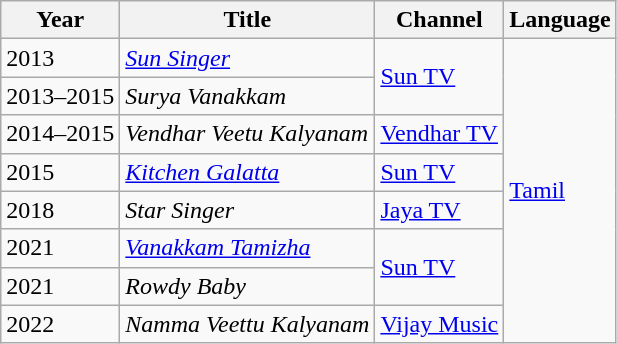<table class="wikitable">
<tr>
<th>Year</th>
<th>Title</th>
<th>Channel</th>
<th>Language</th>
</tr>
<tr>
<td>2013</td>
<td><em><a href='#'>Sun Singer</a></em></td>
<td rowspan="2"><a href='#'>Sun TV</a></td>
<td rowspan="8"><a href='#'>Tamil</a></td>
</tr>
<tr>
<td>2013–2015</td>
<td><em>Surya Vanakkam</em></td>
</tr>
<tr>
<td>2014–2015</td>
<td><em>Vendhar Veetu Kalyanam</em></td>
<td><a href='#'>Vendhar TV</a></td>
</tr>
<tr>
<td>2015</td>
<td><em><a href='#'>Kitchen Galatta</a></em></td>
<td><a href='#'>Sun TV</a></td>
</tr>
<tr>
<td>2018</td>
<td><em>Star Singer</em></td>
<td><a href='#'>Jaya TV</a></td>
</tr>
<tr>
<td>2021</td>
<td><em><a href='#'>Vanakkam Tamizha</a></em></td>
<td rowspan="2"><a href='#'>Sun TV</a></td>
</tr>
<tr>
<td>2021</td>
<td><em>Rowdy Baby</em></td>
</tr>
<tr>
<td>2022</td>
<td><em>Namma Veettu Kalyanam</em></td>
<td><a href='#'>Vijay Music</a></td>
</tr>
</table>
